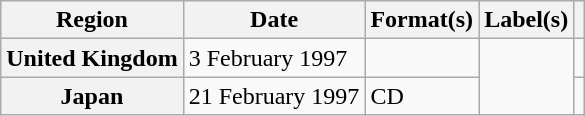<table class="wikitable plainrowheaders">
<tr>
<th scope="col">Region</th>
<th scope="col">Date</th>
<th scope="col">Format(s)</th>
<th scope="col">Label(s)</th>
<th scope="col"></th>
</tr>
<tr>
<th scope="row">United Kingdom</th>
<td>3 February 1997</td>
<td></td>
<td rowspan="2"></td>
<td></td>
</tr>
<tr>
<th scope="row">Japan</th>
<td>21 February 1997</td>
<td>CD</td>
<td></td>
</tr>
</table>
